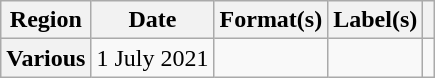<table class="wikitable plainrowheaders">
<tr>
<th scope="col">Region</th>
<th scope="col">Date</th>
<th scope="col">Format(s)</th>
<th scope="col">Label(s)</th>
<th scope="col"></th>
</tr>
<tr>
<th scope="row">Various</th>
<td>1 July 2021</td>
<td></td>
<td></td>
<td style="text-align:center;"></td>
</tr>
</table>
